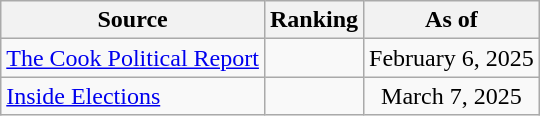<table class="wikitable" style="text-align:center">
<tr>
<th>Source</th>
<th>Ranking</th>
<th>As of</th>
</tr>
<tr>
<td align=left><a href='#'>The Cook Political Report</a></td>
<td></td>
<td>February 6, 2025</td>
</tr>
<tr>
<td align=left><a href='#'>Inside Elections</a></td>
<td></td>
<td>March 7, 2025</td>
</tr>
</table>
